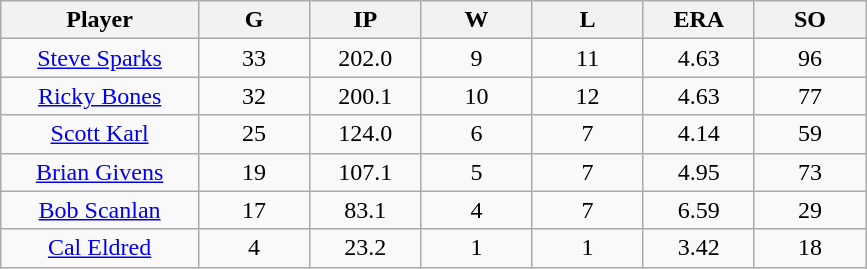<table class="wikitable sortable">
<tr>
<th bgcolor="#DDDDFF" width="16%">Player</th>
<th bgcolor="#DDDDFF" width="9%">G</th>
<th bgcolor="#DDDDFF" width="9%">IP</th>
<th bgcolor="#DDDDFF" width="9%">W</th>
<th bgcolor="#DDDDFF" width="9%">L</th>
<th bgcolor="#DDDDFF" width="9%">ERA</th>
<th bgcolor="#DDDDFF" width="9%">SO</th>
</tr>
<tr align=center>
<td><a href='#'>Steve Sparks</a></td>
<td>33</td>
<td>202.0</td>
<td>9</td>
<td>11</td>
<td>4.63</td>
<td>96</td>
</tr>
<tr align=center>
<td><a href='#'>Ricky Bones</a></td>
<td>32</td>
<td>200.1</td>
<td>10</td>
<td>12</td>
<td>4.63</td>
<td>77</td>
</tr>
<tr align=center>
<td><a href='#'>Scott Karl</a></td>
<td>25</td>
<td>124.0</td>
<td>6</td>
<td>7</td>
<td>4.14</td>
<td>59</td>
</tr>
<tr align=center>
<td><a href='#'>Brian Givens</a></td>
<td>19</td>
<td>107.1</td>
<td>5</td>
<td>7</td>
<td>4.95</td>
<td>73</td>
</tr>
<tr align=center>
<td><a href='#'>Bob Scanlan</a></td>
<td>17</td>
<td>83.1</td>
<td>4</td>
<td>7</td>
<td>6.59</td>
<td>29</td>
</tr>
<tr align=center>
<td><a href='#'>Cal Eldred</a></td>
<td>4</td>
<td>23.2</td>
<td>1</td>
<td>1</td>
<td>3.42</td>
<td>18</td>
</tr>
</table>
